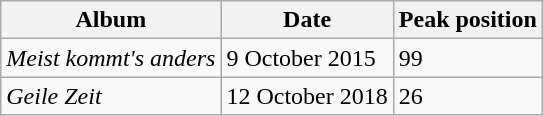<table class="wikitable sortable">
<tr>
<th>Album</th>
<th>Date</th>
<th>Peak position</th>
</tr>
<tr>
<td><em>Meist kommt's anders</em></td>
<td>9 October 2015</td>
<td>99</td>
</tr>
<tr>
<td><em>Geile Zeit</em></td>
<td>12 October 2018</td>
<td>26</td>
</tr>
</table>
